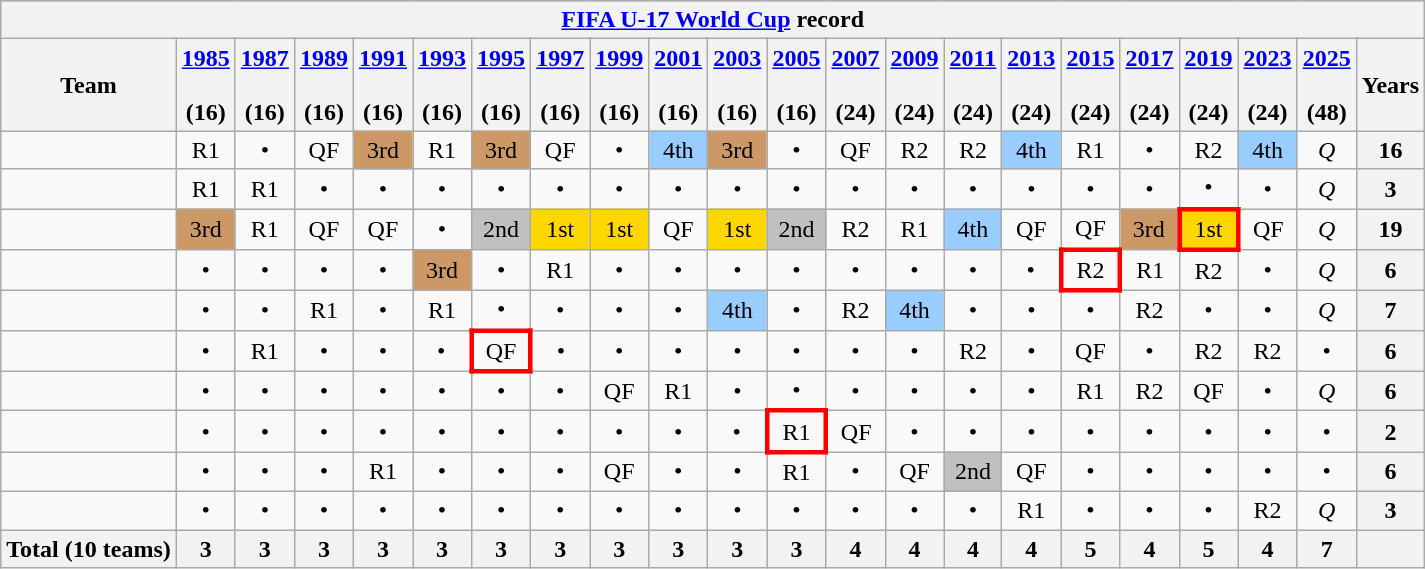<table class="wikitable"  style="text-align:center;">
<tr style="background:#cccccc;" align=center>
<th colspan=22><a href='#'>FIFA U-17 World Cup</a> record</th>
</tr>
<tr>
<th>Team</th>
<th><a href='#'>1985</a><br><br>(16)</th>
<th><a href='#'>1987</a><br><br>(16)</th>
<th><a href='#'>1989</a><br><br>(16)</th>
<th><a href='#'>1991</a><br><br>(16)</th>
<th><a href='#'>1993</a><br><br>(16)</th>
<th><a href='#'>1995</a><br><br>(16)</th>
<th><a href='#'>1997</a><br><br>(16)</th>
<th><a href='#'>1999</a><br><br>(16)</th>
<th><a href='#'>2001</a><br><br>(16)</th>
<th><a href='#'>2003</a><br><br>(16)</th>
<th><a href='#'>2005</a><br><br>(16)</th>
<th><a href='#'>2007</a><br><br>(24)</th>
<th><a href='#'>2009</a><br><br>(24)</th>
<th><a href='#'>2011</a><br><br>(24)</th>
<th><a href='#'>2013</a><br><br>(24)</th>
<th><a href='#'>2015</a><br><br>(24)</th>
<th><a href='#'>2017</a><br><br>(24)</th>
<th><a href='#'>2019</a><br><br>(24)</th>
<th><a href='#'>2023</a><br><br>(24)</th>
<th><a href='#'>2025</a><br><br>(48)</th>
<th>Years</th>
</tr>
<tr align=center>
<td align=left></td>
<td>R1</td>
<td>•</td>
<td>QF</td>
<td bgcolor=#cc9966>3rd</td>
<td>R1</td>
<td bgcolor=#cc9966>3rd</td>
<td>QF</td>
<td>•</td>
<td bgcolor=#9acdff>4th</td>
<td bgcolor=#cc9966>3rd</td>
<td>•</td>
<td>QF</td>
<td>R2</td>
<td>R2</td>
<td bgcolor=#9acdff>4th</td>
<td>R1</td>
<td>•</td>
<td>R2</td>
<td bgcolor=#9acdff>4th</td>
<td><em>Q</em></td>
<th>16</th>
</tr>
<tr align=center>
<td align=left></td>
<td>R1</td>
<td>R1</td>
<td>•</td>
<td>•</td>
<td>•</td>
<td>•</td>
<td>•</td>
<td>•</td>
<td>•</td>
<td>•</td>
<td>•</td>
<td>•</td>
<td>•</td>
<td>•</td>
<td>•</td>
<td>•</td>
<td>•</td>
<td>•</td>
<td>•</td>
<td><em>Q</em></td>
<th>3</th>
</tr>
<tr align=center>
<td align=left></td>
<td bgcolor=#cc9966>3rd</td>
<td>R1</td>
<td>QF</td>
<td>QF</td>
<td>•</td>
<td bgcolor=silver>2nd</td>
<td bgcolor=gold>1st</td>
<td bgcolor=gold>1st</td>
<td>QF</td>
<td bgcolor=gold>1st</td>
<td bgcolor=silver>2nd</td>
<td>R2</td>
<td>R1</td>
<td bgcolor=#9acdff>4th</td>
<td>QF</td>
<td>QF</td>
<td bgcolor=#cc9966>3rd</td>
<td style="border: 3px solid red" bgcolor=gold>1st</td>
<td>QF</td>
<td><em>Q</em></td>
<th>19</th>
</tr>
<tr align=center>
<td align=left></td>
<td>•</td>
<td>•</td>
<td>•</td>
<td>•</td>
<td bgcolor=#cc9966>3rd</td>
<td>•</td>
<td>R1</td>
<td>•</td>
<td>•</td>
<td>•</td>
<td>•</td>
<td>•</td>
<td>•</td>
<td>•</td>
<td>•</td>
<td style="border: 3px solid red">R2</td>
<td>R1</td>
<td>R2</td>
<td>•</td>
<td><em>Q</em></td>
<th>6</th>
</tr>
<tr align=center>
<td align=left></td>
<td>•</td>
<td>•</td>
<td>R1</td>
<td>•</td>
<td>R1</td>
<td>•</td>
<td>•</td>
<td>•</td>
<td>•</td>
<td bgcolor=#9acdff>4th</td>
<td>•</td>
<td>R2</td>
<td bgcolor=#9acdff>4th</td>
<td>•</td>
<td>•</td>
<td>•</td>
<td>R2</td>
<td>•</td>
<td>•</td>
<td><em>Q</em></td>
<th>7</th>
</tr>
<tr align=center>
<td align=left></td>
<td>•</td>
<td>R1</td>
<td>•</td>
<td>•</td>
<td>•</td>
<td style="border: 3px solid red">QF</td>
<td>•</td>
<td>•</td>
<td>•</td>
<td>•</td>
<td>•</td>
<td>•</td>
<td>•</td>
<td>R2</td>
<td>•</td>
<td>QF</td>
<td>•</td>
<td>R2</td>
<td>R2</td>
<td>•</td>
<th>6</th>
</tr>
<tr align=center>
<td align=left></td>
<td>•</td>
<td>•</td>
<td>•</td>
<td>•</td>
<td>•</td>
<td>•</td>
<td>•</td>
<td>QF</td>
<td>R1</td>
<td>•</td>
<td>•</td>
<td>•</td>
<td>•</td>
<td>•</td>
<td>•</td>
<td>R1</td>
<td>R2</td>
<td>QF</td>
<td>•</td>
<td><em>Q</em></td>
<th>6</th>
</tr>
<tr align=center>
<td align=left></td>
<td>•</td>
<td>•</td>
<td>•</td>
<td>•</td>
<td>•</td>
<td>•</td>
<td>•</td>
<td>•</td>
<td>•</td>
<td>•</td>
<td style="border: 3px solid red">R1</td>
<td>QF</td>
<td>•</td>
<td>•</td>
<td>•</td>
<td>•</td>
<td>•</td>
<td>•</td>
<td>•</td>
<td>•</td>
<th>2</th>
</tr>
<tr align=center>
<td align=left></td>
<td>•</td>
<td>•</td>
<td>•</td>
<td>R1</td>
<td>•</td>
<td>•</td>
<td>•</td>
<td>QF</td>
<td>•</td>
<td>•</td>
<td>R1</td>
<td>•</td>
<td>QF</td>
<td bgcolor=silver>2nd</td>
<td>QF</td>
<td>•</td>
<td>•</td>
<td>•</td>
<td>•</td>
<td>•</td>
<th>6</th>
</tr>
<tr align=center>
<td align=left></td>
<td>•</td>
<td>•</td>
<td>•</td>
<td>•</td>
<td>•</td>
<td>•</td>
<td>•</td>
<td>•</td>
<td>•</td>
<td>•</td>
<td>•</td>
<td>•</td>
<td>•</td>
<td>•</td>
<td>R1</td>
<td>•</td>
<td>•</td>
<td>•</td>
<td>R2</td>
<td><em>Q</em></td>
<th>3</th>
</tr>
<tr>
<th align=left><strong>Total (10 teams)</strong></th>
<th><strong>3</strong></th>
<th><strong>3</strong></th>
<th><strong>3</strong></th>
<th><strong>3</strong></th>
<th><strong>3</strong></th>
<th><strong>3</strong></th>
<th><strong>3</strong></th>
<th><strong>3</strong></th>
<th><strong>3</strong></th>
<th><strong>3</strong></th>
<th><strong>3</strong></th>
<th><strong>4</strong></th>
<th><strong>4</strong></th>
<th><strong>4</strong></th>
<th><strong>4</strong></th>
<th><strong>5</strong></th>
<th><strong>4</strong></th>
<th><strong>5</strong></th>
<th><strong>4</strong></th>
<th><strong>7</strong></th>
<th></th>
</tr>
</table>
